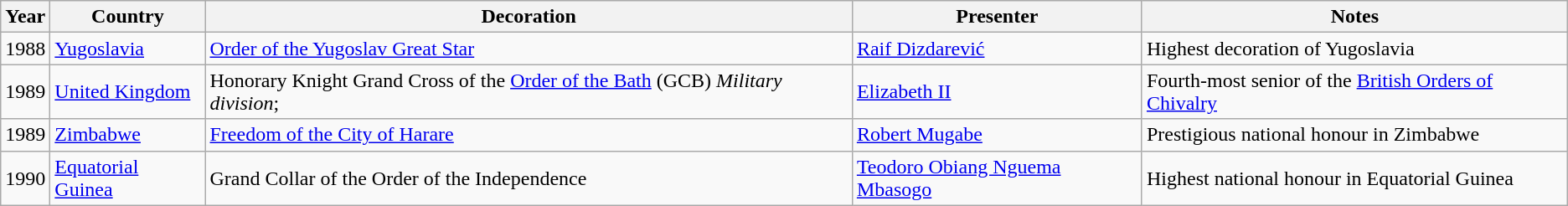<table class=wikitable>
<tr>
<th>Year</th>
<th>Country</th>
<th>Decoration</th>
<th>Presenter</th>
<th>Notes</th>
</tr>
<tr>
<td>1988</td>
<td><a href='#'>Yugoslavia</a></td>
<td><a href='#'>Order of the Yugoslav Great Star</a> </td>
<td><a href='#'>Raif Dizdarević</a></td>
<td>Highest decoration of Yugoslavia</td>
</tr>
<tr>
<td>1989</td>
<td><a href='#'>United Kingdom</a></td>
<td>Honorary Knight Grand Cross of the <a href='#'>Order of the Bath</a> (GCB) <em>Military division</em>; </td>
<td><a href='#'>Elizabeth II</a></td>
<td>Fourth-most senior of the <a href='#'>British Orders of Chivalry</a></td>
</tr>
<tr>
<td>1989</td>
<td><a href='#'>Zimbabwe</a></td>
<td><a href='#'>Freedom of the City of Harare</a></td>
<td><a href='#'>Robert Mugabe</a></td>
<td>Prestigious national honour in Zimbabwe</td>
</tr>
<tr>
<td>1990</td>
<td><a href='#'>Equatorial Guinea</a></td>
<td>Grand Collar of the Order of the Independence</td>
<td><a href='#'>Teodoro Obiang Nguema Mbasogo</a></td>
<td>Highest national honour in Equatorial Guinea</td>
</tr>
</table>
